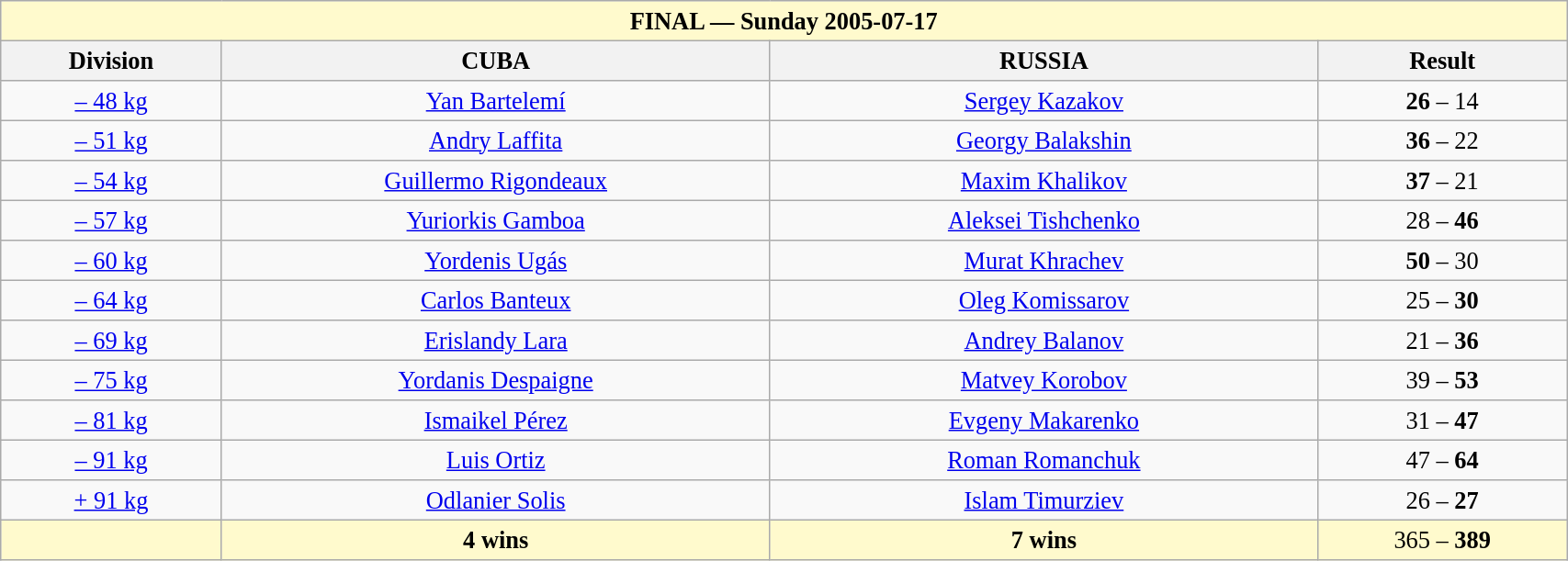<table class="wikitable" style=" text-align:center; font-size:110%;" width="90%">
<tr>
<th colspan="4" style=background:lemonchiffon>FINAL — Sunday 2005-07-17</th>
</tr>
<tr>
<th>Division</th>
<th width=35%> CUBA</th>
<th width=35%> RUSSIA</th>
<th>Result</th>
</tr>
<tr>
<td><a href='#'>– 48 kg</a></td>
<td><a href='#'>Yan Bartelemí</a></td>
<td><a href='#'>Sergey Kazakov</a></td>
<td><strong>26</strong> – 14</td>
</tr>
<tr>
<td><a href='#'>– 51 kg</a></td>
<td><a href='#'>Andry Laffita</a></td>
<td><a href='#'>Georgy Balakshin</a></td>
<td><strong>36</strong> – 22</td>
</tr>
<tr>
<td><a href='#'>– 54 kg</a></td>
<td><a href='#'>Guillermo Rigondeaux</a></td>
<td><a href='#'>Maxim Khalikov</a></td>
<td><strong>37</strong> – 21</td>
</tr>
<tr>
<td><a href='#'>– 57 kg</a></td>
<td><a href='#'>Yuriorkis Gamboa</a></td>
<td><a href='#'>Aleksei Tishchenko</a></td>
<td>28 – <strong>46</strong></td>
</tr>
<tr>
<td><a href='#'>– 60 kg</a></td>
<td><a href='#'>Yordenis Ugás</a></td>
<td><a href='#'>Murat Khrachev</a></td>
<td><strong>50</strong> – 30</td>
</tr>
<tr>
<td><a href='#'>– 64 kg</a></td>
<td><a href='#'>Carlos Banteux</a></td>
<td><a href='#'>Oleg Komissarov</a></td>
<td>25 – <strong>30</strong></td>
</tr>
<tr>
<td><a href='#'>– 69 kg</a></td>
<td><a href='#'>Erislandy Lara</a></td>
<td><a href='#'>Andrey Balanov</a></td>
<td>21 – <strong>36</strong></td>
</tr>
<tr>
<td><a href='#'>– 75 kg</a></td>
<td><a href='#'>Yordanis Despaigne</a></td>
<td><a href='#'>Matvey Korobov</a></td>
<td>39 – <strong>53</strong></td>
</tr>
<tr>
<td><a href='#'>– 81 kg</a></td>
<td><a href='#'>Ismaikel Pérez</a></td>
<td><a href='#'>Evgeny Makarenko</a></td>
<td>31 – <strong>47</strong></td>
</tr>
<tr>
<td><a href='#'>– 91 kg</a></td>
<td><a href='#'>Luis Ortiz</a></td>
<td><a href='#'>Roman Romanchuk</a></td>
<td>47 – <strong>64</strong></td>
</tr>
<tr>
<td><a href='#'>+ 91 kg</a></td>
<td><a href='#'>Odlanier Solis</a></td>
<td><a href='#'>Islam Timurziev</a></td>
<td>26 – <strong>27</strong></td>
</tr>
<tr>
<td style=background:lemonchiffon></td>
<td style=background:lemonchiffon><strong>4 wins</strong></td>
<td style=background:lemonchiffon><strong>7 wins</strong></td>
<td style=background:lemonchiffon>365 – <strong>389</strong></td>
</tr>
</table>
